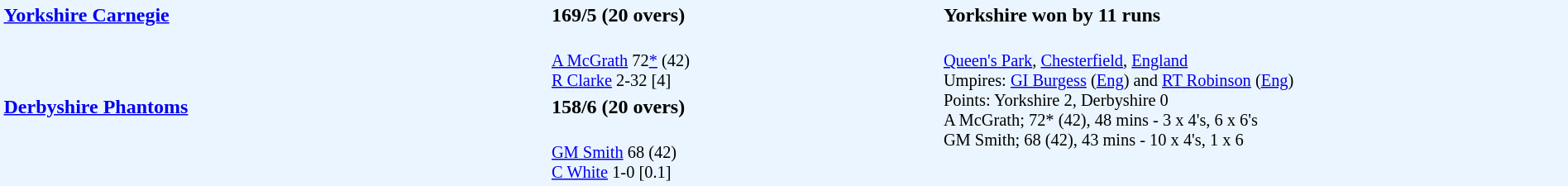<table style="width:100%; background:#ebf5ff;">
<tr>
<td style="width:35%; vertical-align:top;" rowspan="2"><strong><a href='#'>Yorkshire Carnegie</a></strong></td>
<td style="width:25%;"><strong>169/5 (20 overs)</strong></td>
<td style="width:40%;"><strong>Yorkshire won by 11 runs</strong></td>
</tr>
<tr>
<td style="font-size: 85%;"><br><a href='#'>A McGrath</a> 72<a href='#'>*</a> (42)<br>
<a href='#'>R Clarke</a> 2-32 [4]</td>
<td style="vertical-align:top; font-size:85%;" rowspan="3"><br><a href='#'>Queen's Park</a>, <a href='#'>Chesterfield</a>, <a href='#'>England</a><br>
Umpires: <a href='#'>GI Burgess</a> (<a href='#'>Eng</a>) and <a href='#'>RT Robinson</a> (<a href='#'>Eng</a>)<br>
Points: Yorkshire 2, Derbyshire 0<br>A McGrath; 72* (42), 48 mins - 3 x 4's, 6 x 6's<br>
GM Smith; 68 (42), 43 mins - 10 x 4's, 1 x 6</td>
</tr>
<tr>
<td style="vertical-align:top;" rowspan="2"><strong><a href='#'>Derbyshire Phantoms</a></strong></td>
<td><strong>158/6 (20 overs)</strong></td>
</tr>
<tr>
<td style="font-size: 85%;"><br><a href='#'>GM Smith</a> 68 (42)<br>
<a href='#'>C White</a> 1-0 [0.1]</td>
</tr>
</table>
